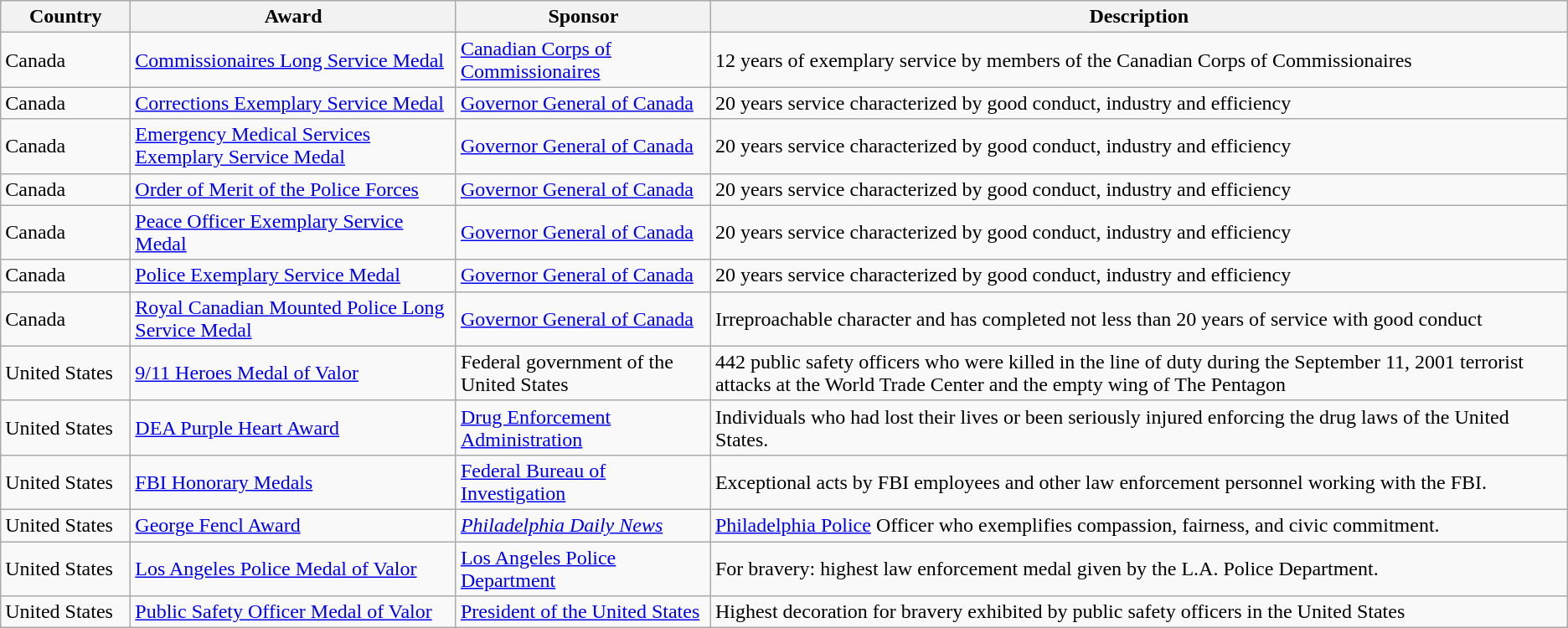<table class="wikitable sortable">
<tr>
<th style="width:6em;">Country</th>
<th>Award</th>
<th>Sponsor</th>
<th>Description</th>
</tr>
<tr>
<td>Canada</td>
<td><a href='#'>Commissionaires Long Service Medal</a></td>
<td><a href='#'>Canadian Corps of Commissionaires</a></td>
<td>12 years of exemplary service by members of the Canadian Corps of Commissionaires</td>
</tr>
<tr>
<td>Canada</td>
<td><a href='#'>Corrections Exemplary Service Medal</a></td>
<td><a href='#'>Governor General of Canada</a></td>
<td>20 years service characterized by good conduct, industry and efficiency</td>
</tr>
<tr>
<td>Canada</td>
<td><a href='#'>Emergency Medical Services Exemplary Service Medal</a></td>
<td><a href='#'>Governor General of Canada</a></td>
<td>20 years service characterized by good conduct, industry and efficiency</td>
</tr>
<tr>
<td>Canada</td>
<td><a href='#'>Order of Merit of the Police Forces</a></td>
<td><a href='#'>Governor General of Canada</a></td>
<td>20 years service characterized by good conduct, industry and efficiency</td>
</tr>
<tr>
<td>Canada</td>
<td><a href='#'>Peace Officer Exemplary Service Medal</a></td>
<td><a href='#'>Governor General of Canada</a></td>
<td>20 years service characterized by good conduct, industry and efficiency</td>
</tr>
<tr>
<td>Canada</td>
<td><a href='#'>Police Exemplary Service Medal</a></td>
<td><a href='#'>Governor General of Canada</a></td>
<td>20 years service characterized by good conduct, industry and efficiency</td>
</tr>
<tr>
<td>Canada</td>
<td><a href='#'>Royal Canadian Mounted Police Long Service Medal</a></td>
<td><a href='#'>Governor General of Canada</a></td>
<td>Irreproachable character and has completed not less than 20 years of service with good conduct</td>
</tr>
<tr>
<td>United States</td>
<td><a href='#'>9/11 Heroes Medal of Valor</a></td>
<td>Federal government of the United States</td>
<td>442 public safety officers who were killed in the line of duty during the September 11, 2001 terrorist attacks at the World Trade Center and the empty wing of The Pentagon</td>
</tr>
<tr>
<td>United States</td>
<td><a href='#'>DEA Purple Heart Award</a></td>
<td><a href='#'>Drug Enforcement Administration</a></td>
<td>Individuals who had lost their lives or been seriously injured enforcing the drug laws of the United States.</td>
</tr>
<tr>
<td>United States</td>
<td><a href='#'>FBI Honorary Medals</a></td>
<td><a href='#'>Federal Bureau of Investigation</a></td>
<td>Exceptional acts by FBI employees and other law enforcement personnel working with the FBI.</td>
</tr>
<tr>
<td>United States</td>
<td><a href='#'>George Fencl Award</a></td>
<td><em><a href='#'>Philadelphia Daily News</a></em></td>
<td><a href='#'>Philadelphia Police</a> Officer who exemplifies compassion, fairness, and civic commitment. </td>
</tr>
<tr>
<td>United States</td>
<td><a href='#'>Los Angeles Police Medal of Valor</a></td>
<td><a href='#'>Los Angeles Police Department</a></td>
<td>For bravery: highest law enforcement medal given by the L.A. Police Department.</td>
</tr>
<tr>
<td>United States</td>
<td><a href='#'>Public Safety Officer Medal of Valor</a></td>
<td><a href='#'>President of the United States</a></td>
<td>Highest decoration for bravery exhibited by public safety officers in the United States</td>
</tr>
</table>
